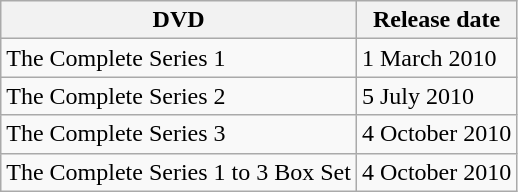<table class="wikitable">
<tr>
<th>DVD</th>
<th>Release date</th>
</tr>
<tr>
<td>The Complete Series 1</td>
<td>1 March 2010</td>
</tr>
<tr>
<td>The Complete Series 2</td>
<td>5 July 2010</td>
</tr>
<tr>
<td>The Complete Series 3</td>
<td>4 October 2010</td>
</tr>
<tr>
<td>The Complete Series 1 to 3 Box Set</td>
<td>4 October 2010</td>
</tr>
</table>
